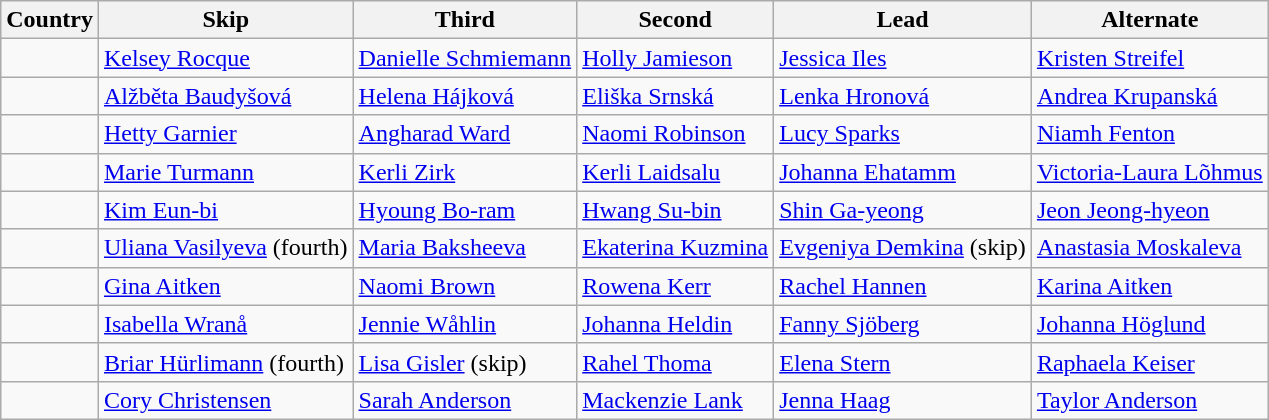<table class=wikitable>
<tr>
<th>Country</th>
<th>Skip</th>
<th>Third</th>
<th>Second</th>
<th>Lead</th>
<th>Alternate</th>
</tr>
<tr>
<td></td>
<td><a href='#'>Kelsey Rocque</a></td>
<td><a href='#'>Danielle Schmiemann</a></td>
<td><a href='#'>Holly Jamieson</a></td>
<td><a href='#'>Jessica Iles</a></td>
<td><a href='#'>Kristen Streifel</a></td>
</tr>
<tr>
<td></td>
<td><a href='#'>Alžběta Baudyšová</a></td>
<td><a href='#'>Helena Hájková</a></td>
<td><a href='#'>Eliška Srnská</a></td>
<td><a href='#'>Lenka Hronová</a></td>
<td><a href='#'>Andrea Krupanská</a></td>
</tr>
<tr>
<td></td>
<td><a href='#'>Hetty Garnier</a></td>
<td><a href='#'>Angharad Ward</a></td>
<td><a href='#'>Naomi Robinson</a></td>
<td><a href='#'>Lucy Sparks</a></td>
<td><a href='#'>Niamh Fenton</a></td>
</tr>
<tr>
<td></td>
<td><a href='#'>Marie Turmann</a></td>
<td><a href='#'>Kerli Zirk</a></td>
<td><a href='#'>Kerli Laidsalu</a></td>
<td><a href='#'>Johanna Ehatamm</a></td>
<td><a href='#'>Victoria-Laura Lõhmus</a></td>
</tr>
<tr>
<td></td>
<td><a href='#'>Kim Eun-bi</a></td>
<td><a href='#'>Hyoung Bo-ram</a></td>
<td><a href='#'>Hwang Su-bin</a></td>
<td><a href='#'>Shin Ga-yeong</a></td>
<td><a href='#'>Jeon Jeong-hyeon</a></td>
</tr>
<tr>
<td></td>
<td><a href='#'>Uliana Vasilyeva</a> (fourth)</td>
<td><a href='#'>Maria Baksheeva</a></td>
<td><a href='#'>Ekaterina Kuzmina</a></td>
<td><a href='#'>Evgeniya Demkina</a> (skip)</td>
<td><a href='#'>Anastasia Moskaleva</a></td>
</tr>
<tr>
<td></td>
<td><a href='#'>Gina Aitken</a></td>
<td><a href='#'>Naomi Brown</a></td>
<td><a href='#'>Rowena Kerr</a></td>
<td><a href='#'>Rachel Hannen</a></td>
<td><a href='#'>Karina Aitken</a></td>
</tr>
<tr>
<td></td>
<td><a href='#'>Isabella Wranå</a></td>
<td><a href='#'>Jennie Wåhlin</a></td>
<td><a href='#'>Johanna Heldin</a></td>
<td><a href='#'>Fanny Sjöberg</a></td>
<td><a href='#'>Johanna Höglund</a></td>
</tr>
<tr>
<td></td>
<td><a href='#'>Briar Hürlimann</a> (fourth)</td>
<td><a href='#'>Lisa Gisler</a> (skip)</td>
<td><a href='#'>Rahel Thoma</a></td>
<td><a href='#'>Elena Stern</a></td>
<td><a href='#'>Raphaela Keiser</a></td>
</tr>
<tr>
<td></td>
<td><a href='#'>Cory Christensen</a></td>
<td><a href='#'>Sarah Anderson</a></td>
<td><a href='#'>Mackenzie Lank</a></td>
<td><a href='#'>Jenna Haag</a></td>
<td><a href='#'>Taylor Anderson</a></td>
</tr>
</table>
